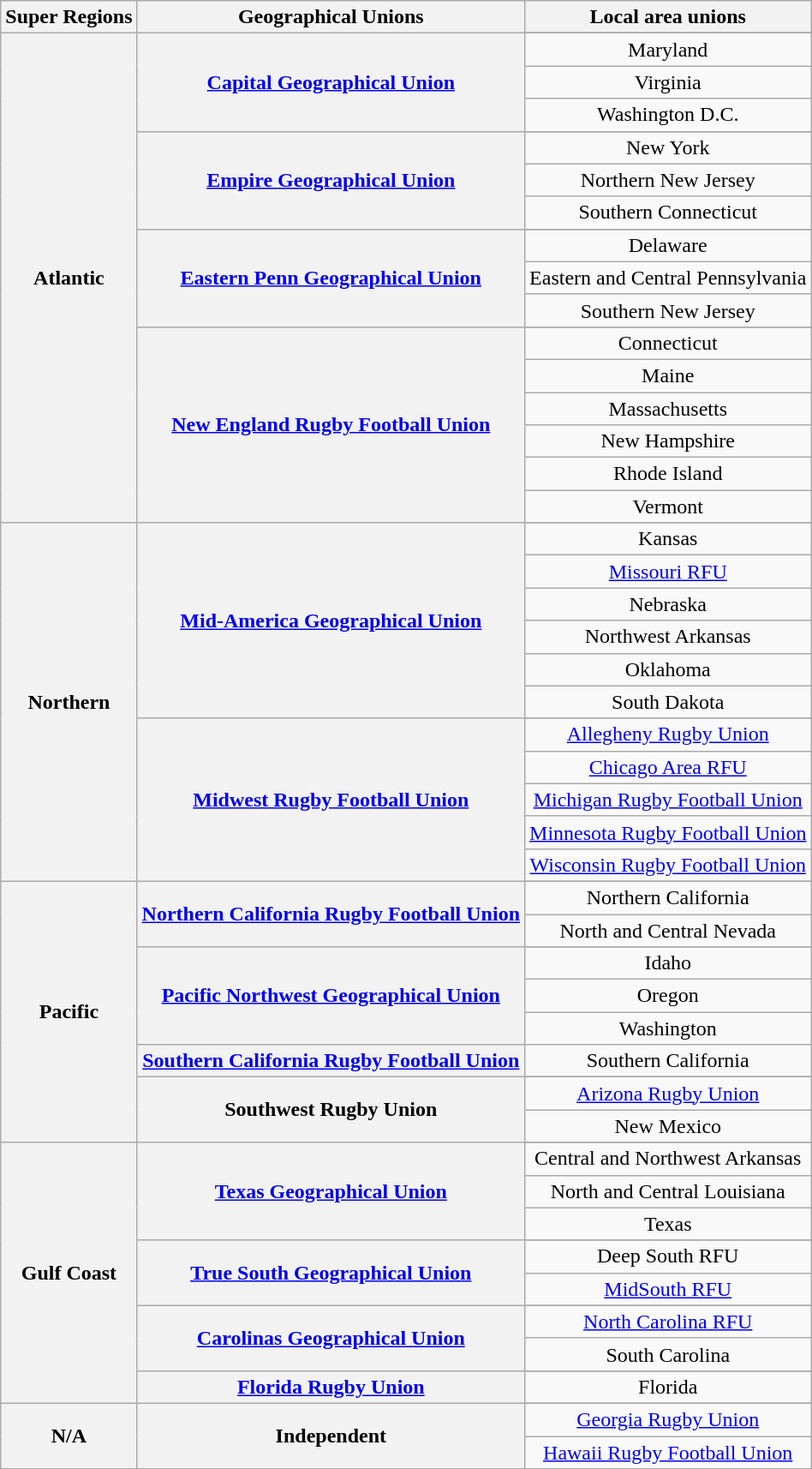<table class=wikitable style="text-align:center;">
<tr>
<th>Super Regions</th>
<th>Geographical Unions</th>
<th>Local area unions</th>
</tr>
<tr>
<th rowspan="19">Atlantic</th>
<th rowspan="4"><a href='#'>Capital Geographical Union</a></th>
</tr>
<tr>
<td>Maryland</td>
</tr>
<tr>
<td>Virginia</td>
</tr>
<tr>
<td>Washington D.C.</td>
</tr>
<tr>
<th rowspan="4"><a href='#'>Empire Geographical Union</a></th>
</tr>
<tr>
<td>New York</td>
</tr>
<tr>
<td>Northern New Jersey</td>
</tr>
<tr>
<td>Southern Connecticut</td>
</tr>
<tr>
<th rowspan="4"><a href='#'>Eastern Penn Geographical Union</a></th>
</tr>
<tr>
<td>Delaware</td>
</tr>
<tr>
<td>Eastern and Central Pennsylvania</td>
</tr>
<tr>
<td>Southern New Jersey</td>
</tr>
<tr>
<th rowspan="7"><a href='#'>New England Rugby Football Union</a></th>
</tr>
<tr>
<td>Connecticut</td>
</tr>
<tr>
<td>Maine</td>
</tr>
<tr>
<td>Massachusetts</td>
</tr>
<tr>
<td>New Hampshire</td>
</tr>
<tr>
<td>Rhode Island</td>
</tr>
<tr>
<td>Vermont</td>
</tr>
<tr>
<th rowspan="13">Northern</th>
<th rowspan="7"><a href='#'>Mid-America Geographical Union</a></th>
</tr>
<tr>
<td>Kansas</td>
</tr>
<tr>
<td><a href='#'>Missouri RFU</a></td>
</tr>
<tr>
<td>Nebraska</td>
</tr>
<tr>
<td>Northwest Arkansas</td>
</tr>
<tr>
<td>Oklahoma</td>
</tr>
<tr>
<td>South Dakota</td>
</tr>
<tr>
<th rowspan="6"><a href='#'>Midwest Rugby Football Union</a></th>
</tr>
<tr>
<td><a href='#'>Allegheny Rugby Union</a></td>
</tr>
<tr>
<td><a href='#'>Chicago Area RFU</a></td>
</tr>
<tr>
<td><a href='#'>Michigan Rugby Football Union</a></td>
</tr>
<tr>
<td><a href='#'>Minnesota Rugby Football Union</a></td>
</tr>
<tr>
<td><a href='#'>Wisconsin Rugby Football Union</a></td>
</tr>
<tr>
<th rowspan="11">Pacific</th>
<th rowspan="3"><a href='#'>Northern California Rugby Football Union</a></th>
</tr>
<tr>
<td>Northern California</td>
</tr>
<tr>
<td>North and Central Nevada</td>
</tr>
<tr>
<th rowspan="4"><a href='#'>Pacific Northwest Geographical Union</a></th>
</tr>
<tr>
<td>Idaho</td>
</tr>
<tr>
<td>Oregon</td>
</tr>
<tr>
<td>Washington</td>
</tr>
<tr>
<th><a href='#'>Southern California Rugby Football Union</a></th>
<td>Southern California</td>
</tr>
<tr>
<th rowspan="3">Southwest Rugby Union</th>
</tr>
<tr>
<td><a href='#'>Arizona Rugby Union</a></td>
</tr>
<tr>
<td>New Mexico</td>
</tr>
<tr>
<th rowspan="12">Gulf Coast</th>
<th rowspan="4"><a href='#'>Texas Geographical Union</a></th>
</tr>
<tr>
<td>Central and Northwest Arkansas</td>
</tr>
<tr>
<td>North and Central Louisiana</td>
</tr>
<tr>
<td>Texas</td>
</tr>
<tr>
<th rowspan="3"><a href='#'>True South Geographical Union</a></th>
</tr>
<tr>
<td>Deep South RFU</td>
</tr>
<tr>
<td><a href='#'>MidSouth RFU</a></td>
</tr>
<tr>
<th rowspan="3"><a href='#'>Carolinas Geographical Union</a></th>
</tr>
<tr>
<td><a href='#'>North Carolina RFU</a></td>
</tr>
<tr>
<td>South Carolina</td>
</tr>
<tr>
<th rowspan="2"><a href='#'>Florida Rugby Union</a></th>
</tr>
<tr>
<td>Florida</td>
</tr>
<tr>
<th rowspan="3">N/A</th>
<th rowspan="3">Independent</th>
</tr>
<tr>
<td><a href='#'>Georgia Rugby Union</a></td>
</tr>
<tr>
<td><a href='#'>Hawaii Rugby Football Union</a></td>
</tr>
</table>
